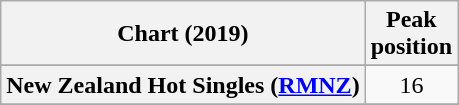<table class="wikitable sortable plainrowheaders" style="text-align:center">
<tr>
<th scope="col">Chart (2019)</th>
<th scope="col">Peak<br>position</th>
</tr>
<tr>
</tr>
<tr>
</tr>
<tr>
<th scope="row">New Zealand Hot Singles (<a href='#'>RMNZ</a>)</th>
<td>16</td>
</tr>
<tr>
</tr>
<tr>
</tr>
<tr>
</tr>
</table>
